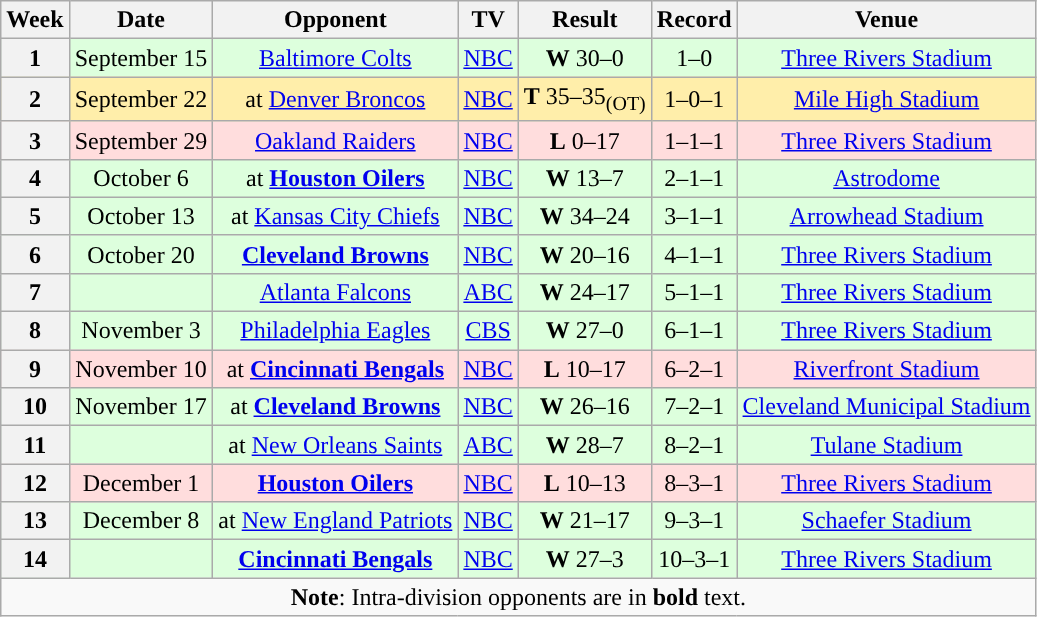<table class="wikitable" style="text-align: center">
<tr>
<th>Week</th>
<th>Date</th>
<th>Opponent</th>
<th>TV</th>
<th>Result</th>
<th>Record</th>
<th>Venue</th>
</tr>
<tr style="background: #ddffdd;">
<th>1</th>
<td>September 15</td>
<td><a href='#'>Baltimore Colts</a></td>
<td><a href='#'>NBC</a></td>
<td><strong>W</strong> 30–0</td>
<td>1–0</td>
<td><a href='#'>Three Rivers Stadium</a></td>
</tr>
<tr style="background: #ffeeaa;">
<th>2</th>
<td>September 22</td>
<td>at <a href='#'>Denver Broncos</a></td>
<td><a href='#'>NBC</a></td>
<td><strong>T</strong> 35–35<sub>(OT)</sub></td>
<td>1–0–1</td>
<td><a href='#'>Mile High Stadium</a></td>
</tr>
<tr style="background: #ffdddd;">
<th>3</th>
<td>September 29</td>
<td><a href='#'>Oakland Raiders</a></td>
<td><a href='#'>NBC</a></td>
<td><strong>L</strong> 0–17</td>
<td>1–1–1</td>
<td><a href='#'>Three Rivers Stadium</a></td>
</tr>
<tr style="background: #ddffdd;">
<th>4</th>
<td>October 6</td>
<td>at <strong><a href='#'>Houston Oilers</a></strong></td>
<td><a href='#'>NBC</a></td>
<td><strong>W</strong> 13–7</td>
<td>2–1–1</td>
<td><a href='#'>Astrodome</a></td>
</tr>
<tr style="background: #ddffdd;">
<th>5</th>
<td>October 13</td>
<td>at <a href='#'>Kansas City Chiefs</a></td>
<td><a href='#'>NBC</a></td>
<td><strong>W</strong> 34–24</td>
<td>3–1–1</td>
<td><a href='#'>Arrowhead Stadium</a></td>
</tr>
<tr style="background: #ddffdd;">
<th>6</th>
<td>October 20</td>
<td><strong><a href='#'>Cleveland Browns</a></strong></td>
<td><a href='#'>NBC</a></td>
<td><strong>W</strong> 20–16</td>
<td>4–1–1</td>
<td><a href='#'>Three Rivers Stadium</a></td>
</tr>
<tr style="background: #ddffdd;">
<th>7</th>
<td></td>
<td><a href='#'>Atlanta Falcons</a></td>
<td><a href='#'>ABC</a></td>
<td><strong>W</strong> 24–17</td>
<td>5–1–1</td>
<td><a href='#'>Three Rivers Stadium</a></td>
</tr>
<tr style="background: #ddffdd;">
<th>8</th>
<td>November 3</td>
<td><a href='#'>Philadelphia Eagles</a></td>
<td><a href='#'>CBS</a></td>
<td><strong>W</strong> 27–0</td>
<td>6–1–1</td>
<td><a href='#'>Three Rivers Stadium</a></td>
</tr>
<tr style="background: #ffdddd;">
<th>9</th>
<td>November 10</td>
<td>at <strong><a href='#'>Cincinnati Bengals</a></strong></td>
<td><a href='#'>NBC</a></td>
<td><strong>L</strong> 10–17</td>
<td>6–2–1</td>
<td><a href='#'>Riverfront Stadium</a></td>
</tr>
<tr style="background: #ddffdd;">
<th>10</th>
<td>November 17</td>
<td>at <strong><a href='#'>Cleveland Browns</a></strong></td>
<td><a href='#'>NBC</a></td>
<td><strong>W</strong> 26–16</td>
<td>7–2–1</td>
<td><a href='#'>Cleveland Municipal Stadium</a></td>
</tr>
<tr style="background: #ddffdd;">
<th>11</th>
<td></td>
<td>at <a href='#'>New Orleans Saints</a></td>
<td><a href='#'>ABC</a></td>
<td><strong>W</strong> 28–7</td>
<td>8–2–1</td>
<td><a href='#'>Tulane Stadium</a></td>
</tr>
<tr style="background: #ffdddd;">
<th>12</th>
<td>December 1</td>
<td><strong><a href='#'>Houston Oilers</a></strong></td>
<td><a href='#'>NBC</a></td>
<td><strong>L</strong> 10–13</td>
<td>8–3–1</td>
<td><a href='#'>Three Rivers Stadium</a></td>
</tr>
<tr style="background: #ddffdd;">
<th>13</th>
<td>December 8</td>
<td>at <a href='#'>New England Patriots</a></td>
<td><a href='#'>NBC</a></td>
<td><strong>W</strong> 21–17</td>
<td>9–3–1</td>
<td><a href='#'>Schaefer Stadium</a></td>
</tr>
<tr style="background: #ddffdd;">
<th>14</th>
<td></td>
<td><strong><a href='#'>Cincinnati Bengals</a></strong></td>
<td><a href='#'>NBC</a></td>
<td><strong>W</strong> 27–3</td>
<td>10–3–1</td>
<td><a href='#'>Three Rivers Stadium</a></td>
</tr>
<tr>
<td colspan="7"><strong>Note</strong>: Intra-division opponents are in <strong>bold</strong> text.</td>
</tr>
</table>
